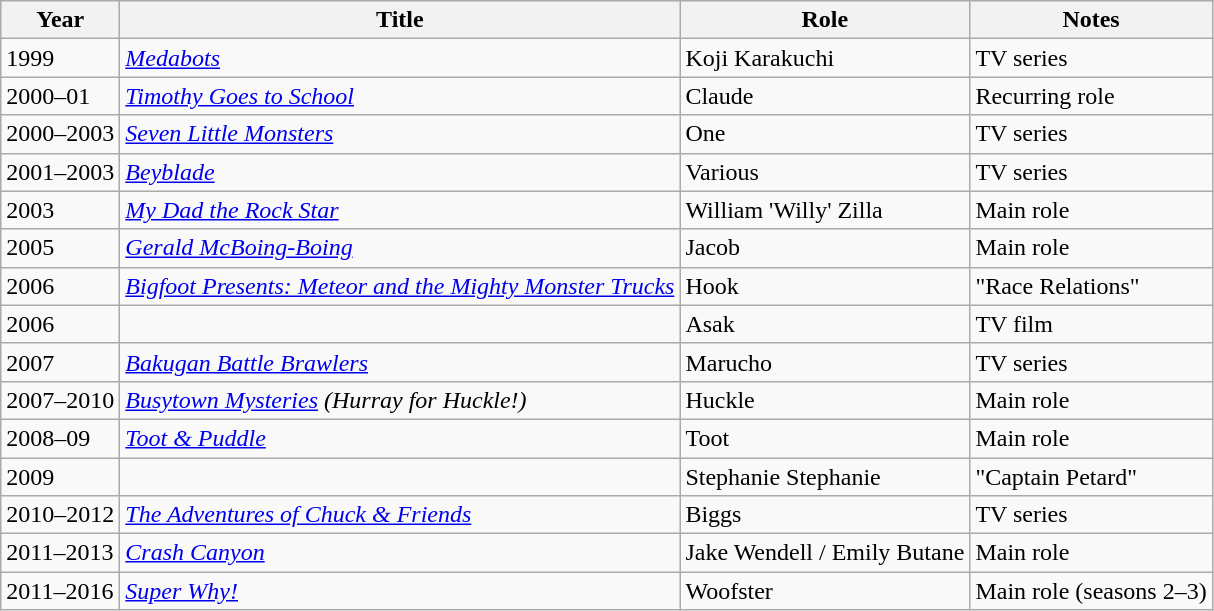<table class="wikitable sortable">
<tr>
<th>Year</th>
<th>Title</th>
<th>Role</th>
<th class="unsortable">Notes</th>
</tr>
<tr>
<td>1999</td>
<td><em><a href='#'>Medabots</a></em></td>
<td>Koji Karakuchi</td>
<td>TV series</td>
</tr>
<tr>
<td>2000–01</td>
<td><em><a href='#'>Timothy Goes to School</a></em></td>
<td>Claude</td>
<td>Recurring role</td>
</tr>
<tr>
<td>2000–2003</td>
<td><em><a href='#'>Seven Little Monsters</a></em></td>
<td>One</td>
<td>TV series</td>
</tr>
<tr>
<td>2001–2003</td>
<td><em><a href='#'>Beyblade</a></em></td>
<td>Various</td>
<td>TV series</td>
</tr>
<tr>
<td>2003</td>
<td><em><a href='#'>My Dad the Rock Star</a></em></td>
<td>William 'Willy' Zilla</td>
<td>Main role</td>
</tr>
<tr>
<td>2005</td>
<td><em><a href='#'>Gerald McBoing-Boing</a></em></td>
<td>Jacob</td>
<td>Main role</td>
</tr>
<tr>
<td>2006</td>
<td><em><a href='#'>Bigfoot Presents: Meteor and the Mighty Monster Trucks</a></em></td>
<td>Hook</td>
<td>"Race Relations"</td>
</tr>
<tr>
<td>2006</td>
<td><em></em></td>
<td>Asak</td>
<td>TV film</td>
</tr>
<tr>
<td>2007</td>
<td><em><a href='#'>Bakugan Battle Brawlers</a></em></td>
<td>Marucho</td>
<td>TV series</td>
</tr>
<tr>
<td>2007–2010</td>
<td><em><a href='#'>Busytown Mysteries</a> (Hurray for Huckle!)</em></td>
<td>Huckle</td>
<td>Main role</td>
</tr>
<tr>
<td>2008–09</td>
<td><em><a href='#'>Toot & Puddle</a></em></td>
<td>Toot</td>
<td>Main role</td>
</tr>
<tr>
<td>2009</td>
<td><em></em></td>
<td>Stephanie Stephanie</td>
<td>"Captain Petard"</td>
</tr>
<tr>
<td>2010–2012</td>
<td data-sort-value="Adventures of Chuck & Friends, The"><em><a href='#'>The Adventures of Chuck & Friends</a></em></td>
<td>Biggs</td>
<td>TV series</td>
</tr>
<tr>
<td>2011–2013</td>
<td><em><a href='#'>Crash Canyon</a></em></td>
<td>Jake Wendell / Emily Butane</td>
<td>Main role</td>
</tr>
<tr>
<td>2011–2016</td>
<td><em><a href='#'>Super Why!</a></em></td>
<td>Woofster</td>
<td>Main role (seasons 2–3)</td>
</tr>
</table>
